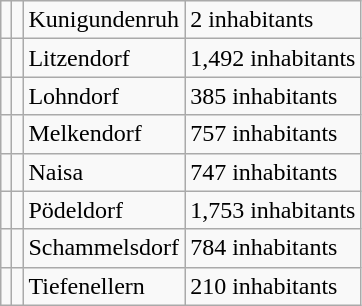<table class="wikitable">
<tr>
<td></td>
<td></td>
<td>Kunigundenruh</td>
<td>2 inhabitants</td>
</tr>
<tr>
<td></td>
<td></td>
<td>Litzendorf</td>
<td>1,492 inhabitants</td>
</tr>
<tr>
<td></td>
<td></td>
<td>Lohndorf</td>
<td>385 inhabitants</td>
</tr>
<tr>
<td></td>
<td></td>
<td>Melkendorf</td>
<td>757 inhabitants</td>
</tr>
<tr>
<td></td>
<td></td>
<td>Naisa</td>
<td>747 inhabitants</td>
</tr>
<tr>
<td></td>
<td></td>
<td>Pödeldorf</td>
<td>1,753 inhabitants</td>
</tr>
<tr>
<td></td>
<td></td>
<td>Schammelsdorf</td>
<td>784 inhabitants</td>
</tr>
<tr>
<td></td>
<td></td>
<td>Tiefenellern</td>
<td>210 inhabitants</td>
</tr>
</table>
